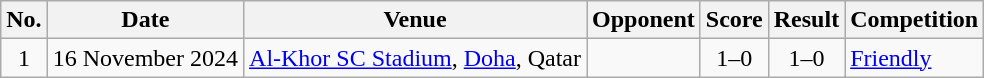<table class="wikitable sortable">
<tr>
<th scope="col">No.</th>
<th scope="col">Date</th>
<th scope="col">Venue</th>
<th scope="col">Opponent</th>
<th scope="col">Score</th>
<th scope="col">Result</th>
<th scope="col">Competition</th>
</tr>
<tr>
<td align="center">1</td>
<td>16 November 2024</td>
<td><a href='#'>Al-Khor SC Stadium</a>, <a href='#'>Doha</a>, Qatar</td>
<td></td>
<td align="center">1–0</td>
<td align="center">1–0</td>
<td><a href='#'>Friendly</a></td>
</tr>
</table>
